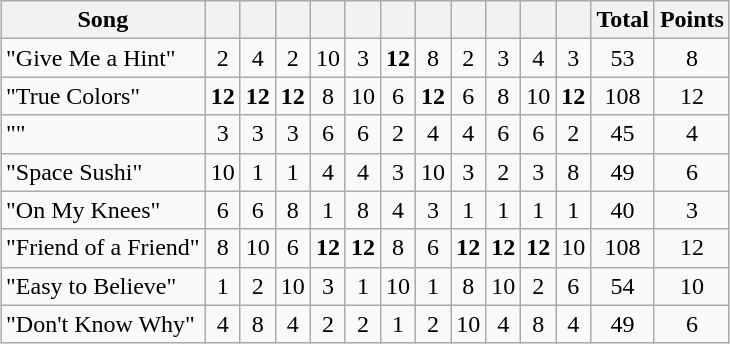<table class="wikitable collapsible" style="margin: 1em auto 1em auto; text-align:center;">
<tr>
<th>Song</th>
<th><br><small></small></th>
<th><br><small></small></th>
<th><br><small></small></th>
<th><br><small></small></th>
<th><br><small></small></th>
<th><br><small></small></th>
<th><br><small></small></th>
<th><br><small></small></th>
<th><br><small></small></th>
<th><br><small></small></th>
<th><br><small></small></th>
<th>Total</th>
<th>Points</th>
</tr>
<tr>
<td align="left">"Give Me a Hint"</td>
<td>2</td>
<td>4</td>
<td>2</td>
<td>10</td>
<td>3</td>
<td><strong>12</strong></td>
<td>8</td>
<td>2</td>
<td>3</td>
<td>4</td>
<td>3</td>
<td>53</td>
<td>8</td>
</tr>
<tr>
<td align="left">"True Colors"</td>
<td><strong>12</strong></td>
<td><strong>12</strong></td>
<td><strong>12</strong></td>
<td>8</td>
<td>10</td>
<td>6</td>
<td><strong>12</strong></td>
<td>6</td>
<td>8</td>
<td>10</td>
<td><strong>12</strong></td>
<td>108</td>
<td>12</td>
</tr>
<tr>
<td align="left">""</td>
<td>3</td>
<td>3</td>
<td>3</td>
<td>6</td>
<td>6</td>
<td>2</td>
<td>4</td>
<td>4</td>
<td>6</td>
<td>6</td>
<td>2</td>
<td>45</td>
<td>4</td>
</tr>
<tr>
<td align="left">"Space Sushi"</td>
<td>10</td>
<td>1</td>
<td>1</td>
<td>4</td>
<td>4</td>
<td>3</td>
<td>10</td>
<td>3</td>
<td>2</td>
<td>3</td>
<td>8</td>
<td>49</td>
<td>6</td>
</tr>
<tr>
<td align="left">"On My Knees"</td>
<td>6</td>
<td>6</td>
<td>8</td>
<td>1</td>
<td>8</td>
<td>4</td>
<td>3</td>
<td>1</td>
<td>1</td>
<td>1</td>
<td>1</td>
<td>40</td>
<td>3</td>
</tr>
<tr>
<td align="left">"Friend of a Friend"</td>
<td>8</td>
<td>10</td>
<td>6</td>
<td><strong>12</strong></td>
<td><strong>12</strong></td>
<td>8</td>
<td>6</td>
<td><strong>12</strong></td>
<td><strong>12</strong></td>
<td><strong>12</strong></td>
<td>10</td>
<td>108</td>
<td>12</td>
</tr>
<tr>
<td align="left">"Easy to Believe"</td>
<td>1</td>
<td>2</td>
<td>10</td>
<td>3</td>
<td>1</td>
<td>10</td>
<td>1</td>
<td>8</td>
<td>10</td>
<td>2</td>
<td>6</td>
<td>54</td>
<td>10</td>
</tr>
<tr>
<td align="left">"Don't Know Why"</td>
<td>4</td>
<td>8</td>
<td>4</td>
<td>2</td>
<td>2</td>
<td>1</td>
<td>2</td>
<td>10</td>
<td>4</td>
<td>8</td>
<td>4</td>
<td>49</td>
<td>6</td>
</tr>
</table>
